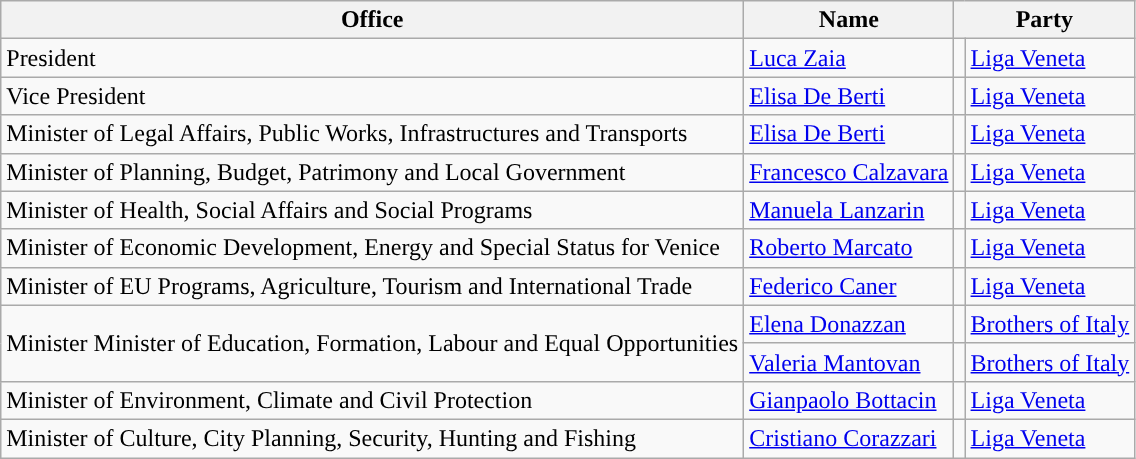<table class="wikitable">
<tr>
<th>Office</th>
<th>Name</th>
<th colspan=2>Party</th>
</tr>
<tr>
<td>President</td>
<td><a href='#'>Luca Zaia</a></td>
<td style="color:inherit;background:"></td>
<td><a href='#'>Liga Veneta</a></td>
</tr>
<tr>
<td>Vice President</td>
<td><a href='#'>Elisa De Berti</a></td>
<td style="color:inherit;background:"></td>
<td><a href='#'>Liga Veneta</a></td>
</tr>
<tr>
<td>Minister of Legal Affairs, Public Works, Infrastructures and Transports</td>
<td><a href='#'>Elisa De Berti</a></td>
<td style="color:inherit;background:"></td>
<td><a href='#'>Liga Veneta</a></td>
</tr>
<tr>
<td>Minister of Planning, Budget, Patrimony and Local Government</td>
<td><a href='#'>Francesco Calzavara</a></td>
<td style="color:inherit;background:"></td>
<td><a href='#'>Liga Veneta</a></td>
</tr>
<tr>
<td>Minister of Health, Social Affairs and Social Programs</td>
<td><a href='#'>Manuela Lanzarin</a></td>
<td></td>
<td><a href='#'>Liga Veneta</a></td>
</tr>
<tr>
<td>Minister of Economic Development, Energy and Special Status for Venice</td>
<td><a href='#'>Roberto Marcato</a></td>
<td style="color:inherit;background:"></td>
<td><a href='#'>Liga Veneta</a></td>
</tr>
<tr>
<td>Minister of EU Programs, Agriculture, Tourism and International Trade</td>
<td><a href='#'>Federico Caner</a></td>
<td style="color:inherit;background:"></td>
<td><a href='#'>Liga Veneta</a></td>
</tr>
<tr>
<td rowspan=2>Minister Minister of Education, Formation, Labour and Equal Opportunities</td>
<td><a href='#'>Elena Donazzan</a> </td>
<td style="color:inherit;background:"></td>
<td><a href='#'>Brothers of Italy</a></td>
</tr>
<tr>
<td><a href='#'>Valeria Mantovan</a> </td>
<td style="color:inherit;background:"></td>
<td><a href='#'>Brothers of Italy</a></td>
</tr>
<tr>
<td>Minister of Environment, Climate and Civil Protection</td>
<td><a href='#'>Gianpaolo Bottacin</a></td>
<td style="color:inherit;background:"></td>
<td><a href='#'>Liga Veneta</a></td>
</tr>
<tr>
<td>Minister of Culture, City Planning, Security, Hunting and Fishing</td>
<td><a href='#'>Cristiano Corazzari</a></td>
<td style="color:inherit;background:"></td>
<td><a href='#'>Liga Veneta</a></td>
</tr>
</table>
